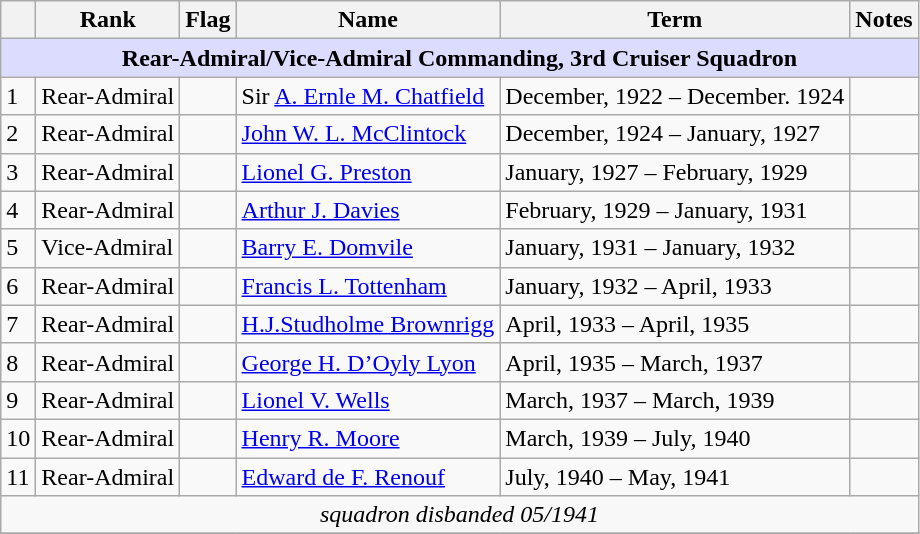<table class="wikitable">
<tr>
<th></th>
<th>Rank</th>
<th>Flag</th>
<th>Name</th>
<th>Term</th>
<th>Notes</th>
</tr>
<tr>
<td colspan="6" align="center" style="background:#dcdcfe;"><strong>Rear-Admiral/Vice-Admiral Commanding, 3rd Cruiser Squadron</strong></td>
</tr>
<tr>
<td>1</td>
<td>Rear-Admiral</td>
<td></td>
<td>Sir <a href='#'>A. Ernle M. Chatfield</a></td>
<td>December, 1922 – December. 1924</td>
<td></td>
</tr>
<tr>
<td>2</td>
<td>Rear-Admiral</td>
<td></td>
<td><a href='#'>John W. L. McClintock</a></td>
<td>December, 1924 – January, 1927</td>
<td></td>
</tr>
<tr>
<td>3</td>
<td>Rear-Admiral</td>
<td></td>
<td><a href='#'>Lionel G. Preston</a></td>
<td>January, 1927 – February, 1929</td>
<td></td>
</tr>
<tr>
<td>4</td>
<td>Rear-Admiral</td>
<td></td>
<td><a href='#'>Arthur J. Davies</a></td>
<td>February, 1929 – January, 1931</td>
<td></td>
</tr>
<tr>
<td>5</td>
<td>Vice-Admiral</td>
<td></td>
<td><a href='#'>Barry E. Domvile</a></td>
<td>January, 1931 – January, 1932</td>
<td></td>
</tr>
<tr>
<td>6</td>
<td>Rear-Admiral</td>
<td></td>
<td><a href='#'>Francis L. Tottenham</a></td>
<td>January, 1932 – April, 1933</td>
<td></td>
</tr>
<tr>
<td>7</td>
<td>Rear-Admiral</td>
<td></td>
<td><a href='#'>H.J.Studholme Brownrigg</a></td>
<td>April, 1933 – April, 1935</td>
<td></td>
</tr>
<tr>
<td>8</td>
<td>Rear-Admiral</td>
<td></td>
<td><a href='#'>George H. D’Oyly Lyon</a></td>
<td>April, 1935 – March, 1937</td>
<td></td>
</tr>
<tr>
<td>9</td>
<td>Rear-Admiral</td>
<td></td>
<td><a href='#'>Lionel V. Wells</a></td>
<td>March, 1937 – March, 1939</td>
<td></td>
</tr>
<tr>
<td>10</td>
<td>Rear-Admiral</td>
<td></td>
<td><a href='#'>Henry R. Moore</a></td>
<td>March, 1939 – July, 1940</td>
<td></td>
</tr>
<tr>
<td>11</td>
<td>Rear-Admiral</td>
<td></td>
<td><a href='#'>Edward de F. Renouf</a></td>
<td>July, 1940 – May, 1941</td>
<td></td>
</tr>
<tr style=background-color:#F8F8F8>
<td colspan=6 align=center><em>squadron disbanded 05/1941</em></td>
</tr>
<tr>
</tr>
</table>
